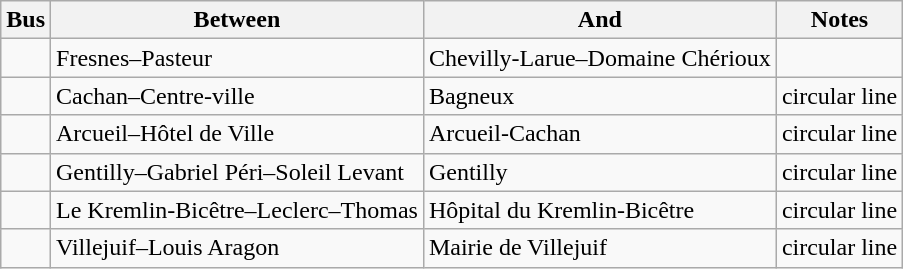<table class="wikitable">
<tr>
<th>Bus</th>
<th>Between</th>
<th>And</th>
<th>Notes</th>
</tr>
<tr>
<td></td>
<td>Fresnes–Pasteur</td>
<td>Chevilly-Larue–Domaine Chérioux</td>
<td></td>
</tr>
<tr>
<td></td>
<td>Cachan–Centre-ville</td>
<td>Bagneux </td>
<td>circular line</td>
</tr>
<tr>
<td></td>
<td>Arcueil–Hôtel de Ville</td>
<td>Arcueil-Cachan </td>
<td>circular line</td>
</tr>
<tr>
<td></td>
<td>Gentilly–Gabriel Péri–Soleil Levant</td>
<td>Gentilly </td>
<td>circular line</td>
</tr>
<tr>
<td></td>
<td>Le Kremlin-Bicêtre–Leclerc–Thomas</td>
<td>Hôpital du Kremlin-Bicêtre</td>
<td>circular line</td>
</tr>
<tr>
<td></td>
<td>Villejuif–Louis Aragon  </td>
<td>Mairie de Villejuif</td>
<td>circular line</td>
</tr>
</table>
